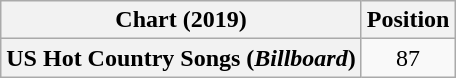<table class="wikitable plainrowheaders" style="text-align:center">
<tr>
<th>Chart (2019)</th>
<th>Position</th>
</tr>
<tr>
<th scope="row">US Hot Country Songs (<em>Billboard</em>)</th>
<td>87</td>
</tr>
</table>
